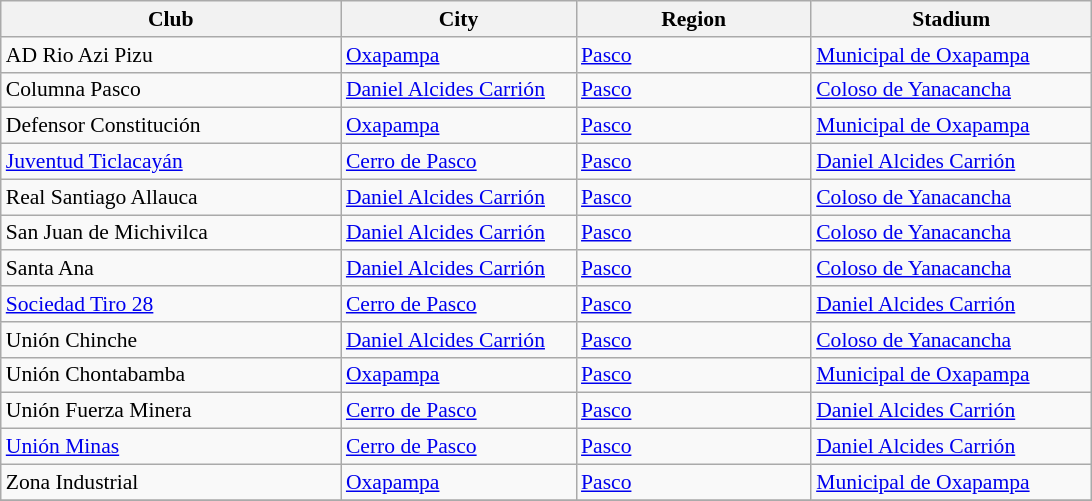<table class="wikitable sortable" style="font-size:90%">
<tr>
<th width=220px>Club</th>
<th width=150px>City</th>
<th width=150px>Region</th>
<th width=180px>Stadium</th>
</tr>
<tr>
<td>AD Rio Azi Pizu</td>
<td><a href='#'>Oxapampa</a></td>
<td><a href='#'>Pasco</a></td>
<td><a href='#'>Municipal de Oxapampa</a></td>
</tr>
<tr>
<td>Columna Pasco</td>
<td><a href='#'>Daniel Alcides Carrión</a></td>
<td><a href='#'>Pasco</a></td>
<td><a href='#'>Coloso de Yanacancha</a></td>
</tr>
<tr>
<td>Defensor Constitución</td>
<td><a href='#'>Oxapampa</a></td>
<td><a href='#'>Pasco</a></td>
<td><a href='#'>Municipal de Oxapampa</a></td>
</tr>
<tr>
<td><a href='#'>Juventud Ticlacayán</a></td>
<td><a href='#'>Cerro de Pasco</a></td>
<td><a href='#'>Pasco</a></td>
<td><a href='#'>Daniel Alcides Carrión</a></td>
</tr>
<tr>
<td>Real Santiago Allauca</td>
<td><a href='#'>Daniel Alcides Carrión</a></td>
<td><a href='#'>Pasco</a></td>
<td><a href='#'>Coloso de Yanacancha</a></td>
</tr>
<tr>
<td>San Juan de Michivilca</td>
<td><a href='#'>Daniel Alcides Carrión</a></td>
<td><a href='#'>Pasco</a></td>
<td><a href='#'>Coloso de Yanacancha</a></td>
</tr>
<tr>
<td>Santa Ana</td>
<td><a href='#'>Daniel Alcides Carrión</a></td>
<td><a href='#'>Pasco</a></td>
<td><a href='#'>Coloso de Yanacancha</a></td>
</tr>
<tr>
<td><a href='#'>Sociedad Tiro 28</a></td>
<td><a href='#'>Cerro de Pasco</a></td>
<td><a href='#'>Pasco</a></td>
<td><a href='#'>Daniel Alcides Carrión</a></td>
</tr>
<tr>
<td>Unión Chinche</td>
<td><a href='#'>Daniel Alcides Carrión</a></td>
<td><a href='#'>Pasco</a></td>
<td><a href='#'>Coloso de Yanacancha</a></td>
</tr>
<tr>
<td>Unión Chontabamba</td>
<td><a href='#'>Oxapampa</a></td>
<td><a href='#'>Pasco</a></td>
<td><a href='#'>Municipal de Oxapampa</a></td>
</tr>
<tr>
<td>Unión Fuerza Minera</td>
<td><a href='#'>Cerro de Pasco</a></td>
<td><a href='#'>Pasco</a></td>
<td><a href='#'>Daniel Alcides Carrión</a></td>
</tr>
<tr>
<td><a href='#'>Unión Minas</a></td>
<td><a href='#'>Cerro de Pasco</a></td>
<td><a href='#'>Pasco</a></td>
<td><a href='#'>Daniel Alcides Carrión</a></td>
</tr>
<tr>
<td>Zona Industrial</td>
<td><a href='#'>Oxapampa</a></td>
<td><a href='#'>Pasco</a></td>
<td><a href='#'>Municipal de Oxapampa</a></td>
</tr>
<tr>
</tr>
</table>
